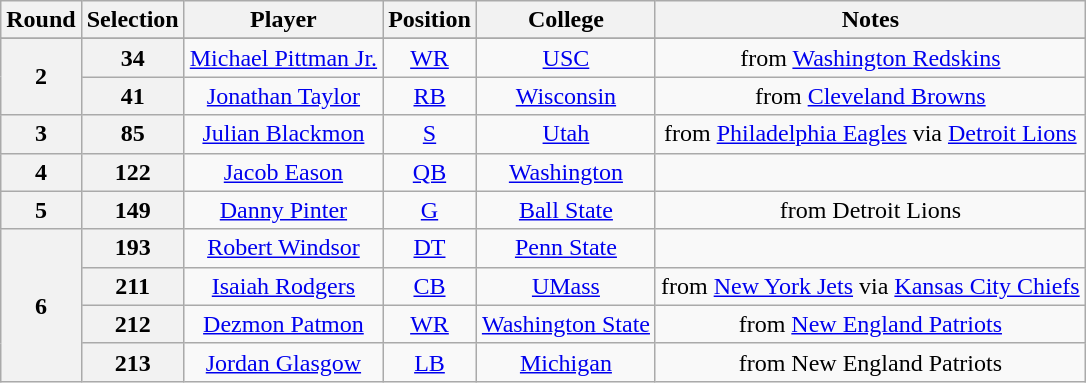<table class="wikitable" style="text-align:center">
<tr>
<th>Round</th>
<th>Selection</th>
<th>Player</th>
<th>Position</th>
<th>College</th>
<th>Notes</th>
</tr>
<tr>
</tr>
<tr>
<th rowspan=2>2</th>
<th>34</th>
<td><a href='#'>Michael Pittman Jr.</a></td>
<td><a href='#'>WR</a></td>
<td><a href='#'>USC</a></td>
<td>from <a href='#'>Washington Redskins</a></td>
</tr>
<tr>
<th>41</th>
<td><a href='#'>Jonathan Taylor</a></td>
<td><a href='#'>RB</a></td>
<td><a href='#'>Wisconsin</a></td>
<td>from <a href='#'>Cleveland Browns</a></td>
</tr>
<tr>
<th>3</th>
<th>85</th>
<td><a href='#'>Julian Blackmon</a></td>
<td><a href='#'>S</a></td>
<td><a href='#'>Utah</a></td>
<td>from <a href='#'>Philadelphia Eagles</a> via <a href='#'>Detroit Lions</a></td>
</tr>
<tr>
<th>4</th>
<th>122</th>
<td><a href='#'>Jacob Eason</a></td>
<td><a href='#'>QB</a></td>
<td><a href='#'>Washington</a></td>
<td></td>
</tr>
<tr>
<th>5</th>
<th>149</th>
<td><a href='#'>Danny Pinter</a></td>
<td><a href='#'>G</a></td>
<td><a href='#'>Ball State</a></td>
<td>from Detroit Lions</td>
</tr>
<tr>
<th rowspan=4>6</th>
<th>193</th>
<td><a href='#'>Robert Windsor</a></td>
<td><a href='#'>DT</a></td>
<td><a href='#'>Penn State</a></td>
<td></td>
</tr>
<tr>
<th>211</th>
<td><a href='#'>Isaiah Rodgers</a></td>
<td><a href='#'>CB</a></td>
<td><a href='#'>UMass</a></td>
<td>from <a href='#'>New York Jets</a> via <a href='#'>Kansas City Chiefs</a></td>
</tr>
<tr>
<th>212</th>
<td><a href='#'>Dezmon Patmon</a></td>
<td><a href='#'>WR</a></td>
<td><a href='#'>Washington State</a></td>
<td>from <a href='#'>New England Patriots</a></td>
</tr>
<tr>
<th>213</th>
<td><a href='#'>Jordan Glasgow</a></td>
<td><a href='#'>LB</a></td>
<td><a href='#'>Michigan</a></td>
<td>from New England Patriots</td>
</tr>
</table>
